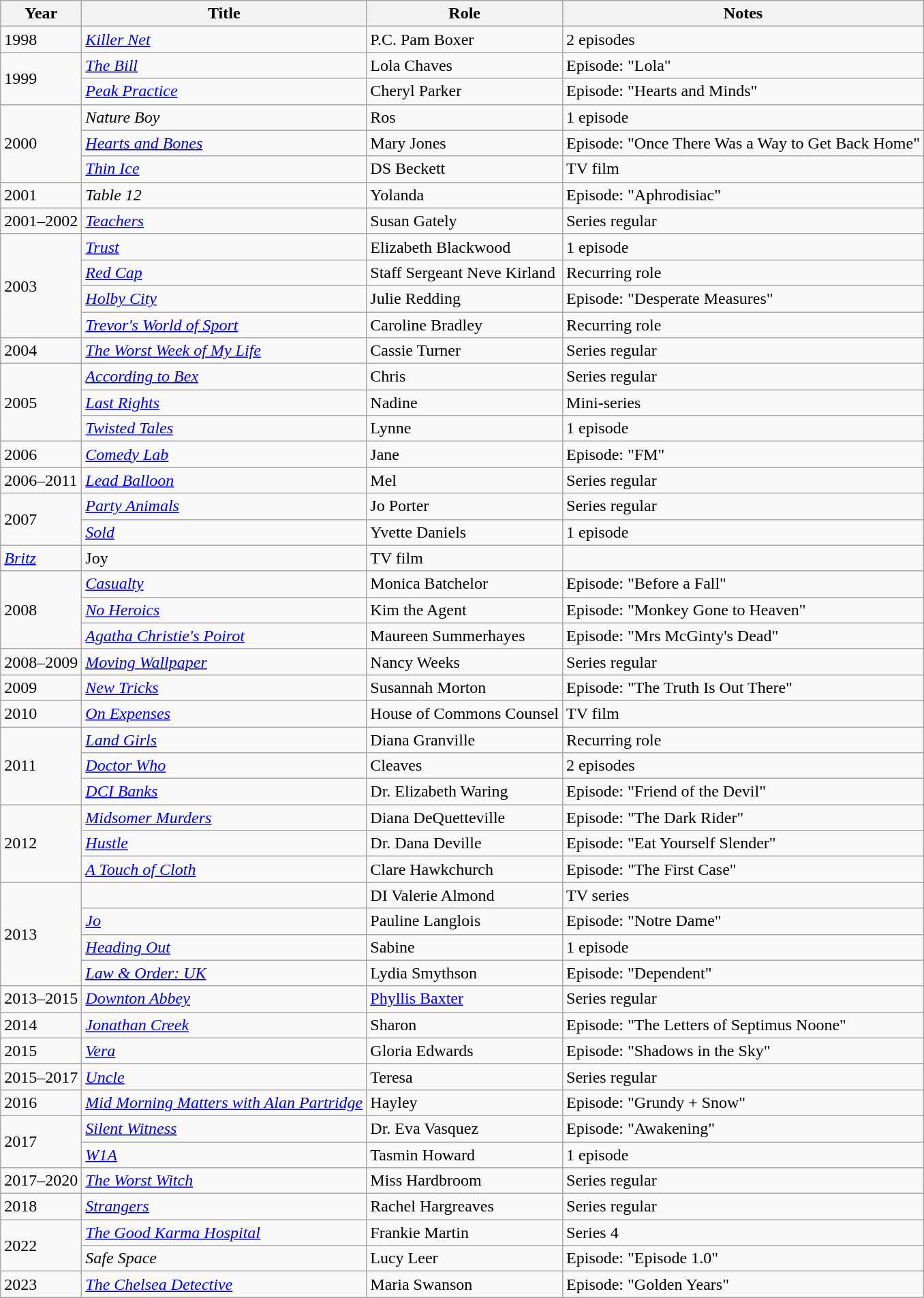<table class="wikitable">
<tr>
<th>Year</th>
<th>Title</th>
<th>Role</th>
<th>Notes</th>
</tr>
<tr>
<td>1998</td>
<td><em><a href='#'>Killer Net</a></em></td>
<td>P.C. Pam Boxer</td>
<td>2 episodes</td>
</tr>
<tr>
<td rowspan="2">1999</td>
<td><em><a href='#'>The Bill</a></em></td>
<td>Lola Chaves</td>
<td>Episode: "Lola"</td>
</tr>
<tr>
<td><em><a href='#'>Peak Practice</a></em></td>
<td>Cheryl Parker</td>
<td>Episode: "Hearts and Minds"</td>
</tr>
<tr>
<td rowspan="3">2000</td>
<td><em>Nature Boy</em></td>
<td>Ros</td>
<td>1 episode</td>
</tr>
<tr>
<td><em><a href='#'>Hearts and Bones</a></em></td>
<td>Mary Jones</td>
<td>Episode: "Once There Was a Way to Get Back Home"</td>
</tr>
<tr>
<td><em><a href='#'>Thin Ice</a></em></td>
<td>DS Beckett</td>
<td>TV film</td>
</tr>
<tr>
<td>2001</td>
<td><em>Table 12</em></td>
<td>Yolanda</td>
<td>Episode: "Aphrodisiac"</td>
</tr>
<tr>
<td>2001–2002</td>
<td><em><a href='#'>Teachers</a></em></td>
<td>Susan Gately</td>
<td>Series regular</td>
</tr>
<tr>
<td rowspan="4">2003</td>
<td><em><a href='#'>Trust</a></em></td>
<td>Elizabeth Blackwood</td>
<td>1 episode</td>
</tr>
<tr>
<td><em><a href='#'>Red Cap</a></em></td>
<td>Staff Sergeant Neve Kirland</td>
<td>Recurring role</td>
</tr>
<tr>
<td><em><a href='#'>Holby City</a></em></td>
<td>Julie Redding</td>
<td>Episode: "Desperate Measures"</td>
</tr>
<tr>
<td><em><a href='#'>Trevor's World of Sport</a></em></td>
<td>Caroline Bradley</td>
<td>Recurring role</td>
</tr>
<tr>
<td>2004</td>
<td><em><a href='#'>The Worst Week of My Life</a></em></td>
<td>Cassie Turner</td>
<td>Series regular</td>
</tr>
<tr>
<td rowspan="3">2005</td>
<td><em><a href='#'>According to Bex</a></em></td>
<td>Chris</td>
<td>Series regular</td>
</tr>
<tr>
<td><em><a href='#'>Last Rights</a></em></td>
<td>Nadine</td>
<td>Mini-series</td>
</tr>
<tr>
<td><em><a href='#'>Twisted Tales</a></em></td>
<td>Lynne</td>
<td>1 episode</td>
</tr>
<tr>
<td>2006</td>
<td><em><a href='#'>Comedy Lab</a></em></td>
<td>Jane</td>
<td>Episode: "FM"</td>
</tr>
<tr>
<td>2006–2011</td>
<td><em><a href='#'>Lead Balloon</a></em></td>
<td>Mel</td>
<td>Series regular</td>
</tr>
<tr>
<td rowspan="2">2007</td>
<td><em><a href='#'>Party Animals</a></em></td>
<td>Jo Porter</td>
<td>Series regular</td>
</tr>
<tr>
<td><em><a href='#'>Sold</a></em></td>
<td>Yvette Daniels</td>
<td>1 episode</td>
</tr>
<tr>
<td><em><a href='#'>Britz</a></em></td>
<td>Joy</td>
<td>TV film</td>
</tr>
<tr>
<td rowspan="3">2008</td>
<td><em><a href='#'>Casualty</a></em></td>
<td>Monica Batchelor</td>
<td>Episode: "Before a Fall"</td>
</tr>
<tr>
<td><em><a href='#'>No Heroics</a></em></td>
<td>Kim the Agent</td>
<td>Episode: "Monkey Gone to Heaven"</td>
</tr>
<tr>
<td><em><a href='#'>Agatha Christie's Poirot</a></em></td>
<td>Maureen Summerhayes</td>
<td>Episode: "Mrs McGinty's Dead"</td>
</tr>
<tr>
<td>2008–2009</td>
<td><em><a href='#'>Moving Wallpaper</a></em></td>
<td>Nancy Weeks</td>
<td>Series regular</td>
</tr>
<tr>
<td>2009</td>
<td><em><a href='#'>New Tricks</a></em></td>
<td>Susannah Morton</td>
<td>Episode: "The Truth Is Out There"</td>
</tr>
<tr>
<td>2010</td>
<td><em><a href='#'>On Expenses</a></em></td>
<td>House of Commons Counsel</td>
<td>TV film</td>
</tr>
<tr>
<td rowspan="3">2011</td>
<td><em><a href='#'>Land Girls</a></em></td>
<td>Diana Granville</td>
<td>Recurring role</td>
</tr>
<tr>
<td><em><a href='#'>Doctor Who</a></em></td>
<td>Cleaves</td>
<td>2 episodes</td>
</tr>
<tr>
<td><em><a href='#'>DCI Banks</a></em></td>
<td>Dr. Elizabeth Waring</td>
<td>Episode: "Friend of the Devil"</td>
</tr>
<tr>
<td rowspan="3">2012</td>
<td><em><a href='#'>Midsomer Murders</a></em></td>
<td>Diana DeQuetteville</td>
<td>Episode: "The Dark Rider"</td>
</tr>
<tr>
<td><em><a href='#'>Hustle</a></em></td>
<td>Dr. Dana Deville</td>
<td>Episode: "Eat Yourself Slender"</td>
</tr>
<tr>
<td><em><a href='#'>A Touch of Cloth</a></em></td>
<td>Clare Hawkchurch</td>
<td>Episode: "The First Case"</td>
</tr>
<tr>
<td rowspan="4">2013</td>
<td><em></em></td>
<td>DI Valerie Almond</td>
<td>TV series</td>
</tr>
<tr>
<td><em><a href='#'>Jo</a></em></td>
<td>Pauline Langlois</td>
<td>Episode: "Notre Dame"</td>
</tr>
<tr>
<td><em><a href='#'>Heading Out</a></em></td>
<td>Sabine</td>
<td>1 episode</td>
</tr>
<tr>
<td><em><a href='#'>Law & Order: UK</a></em></td>
<td>Lydia Smythson</td>
<td>Episode: "Dependent"</td>
</tr>
<tr>
<td>2013–2015</td>
<td><em><a href='#'>Downton Abbey</a></em></td>
<td><a href='#'>Phyllis Baxter</a></td>
<td>Series regular</td>
</tr>
<tr>
<td>2014</td>
<td><em><a href='#'>Jonathan Creek</a></em></td>
<td>Sharon</td>
<td>Episode: "The Letters of Septimus Noone"</td>
</tr>
<tr>
<td>2015</td>
<td><em><a href='#'>Vera</a></em></td>
<td>Gloria Edwards</td>
<td>Episode: "Shadows in the Sky"</td>
</tr>
<tr>
<td>2015–2017</td>
<td><em><a href='#'>Uncle</a></em></td>
<td>Teresa</td>
<td>Series regular</td>
</tr>
<tr>
<td>2016</td>
<td><em><a href='#'>Mid Morning Matters with Alan Partridge</a></em></td>
<td>Hayley</td>
<td>Episode: "Grundy + Snow"</td>
</tr>
<tr>
<td rowspan="2">2017</td>
<td><em><a href='#'>Silent Witness</a></em></td>
<td>Dr. Eva Vasquez</td>
<td>Episode: "Awakening"</td>
</tr>
<tr>
<td><em><a href='#'>W1A</a></em></td>
<td>Tasmin Howard</td>
<td>1 episode</td>
</tr>
<tr>
<td>2017–2020</td>
<td><em><a href='#'>The Worst Witch</a></em></td>
<td>Miss Hardbroom</td>
<td>Series regular</td>
</tr>
<tr>
<td>2018</td>
<td><em><a href='#'>Strangers</a></em></td>
<td>Rachel Hargreaves</td>
<td>Series regular</td>
</tr>
<tr>
<td rowspan="2">2022</td>
<td><em><a href='#'>The Good Karma Hospital</a></em></td>
<td>Frankie Martin</td>
<td>Series 4</td>
</tr>
<tr>
<td><em>Safe Space</em></td>
<td>Lucy Leer</td>
<td>Episode: "Episode 1.0"</td>
</tr>
<tr>
<td>2023</td>
<td><em><a href='#'>The Chelsea Detective</a></em></td>
<td>Maria Swanson</td>
<td>Episode: "Golden Years"</td>
</tr>
<tr>
</tr>
</table>
